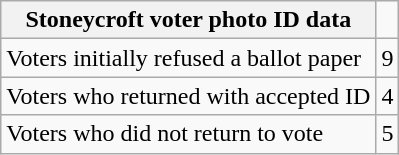<table class="wikitable">
<tr>
<th>Stoneycroft voter photo ID data</th>
</tr>
<tr>
<td style="text-align:left">Voters initially refused a ballot paper</td>
<td style="text-align:center">9</td>
</tr>
<tr>
<td style="text-align:left">Voters who returned with accepted ID</td>
<td style="text-align:center">4</td>
</tr>
<tr>
<td style="text-align:left">Voters who did not return to vote</td>
<td style="text-align:center">5</td>
</tr>
</table>
